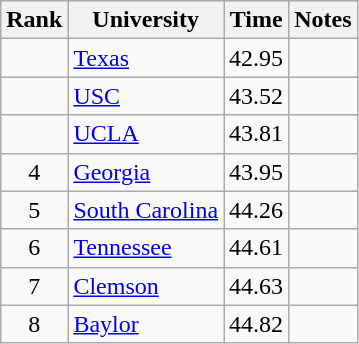<table class="wikitable sortable" style="text-align:center">
<tr>
<th>Rank</th>
<th>University</th>
<th>Time</th>
<th>Notes</th>
</tr>
<tr>
<td></td>
<td align=left><a href='#'>Texas</a></td>
<td>42.95</td>
<td></td>
</tr>
<tr>
<td></td>
<td align=left><a href='#'>USC</a></td>
<td>43.52</td>
<td></td>
</tr>
<tr>
<td></td>
<td align=left><a href='#'>UCLA</a></td>
<td>43.81</td>
<td></td>
</tr>
<tr>
<td>4</td>
<td align=left><a href='#'>Georgia</a></td>
<td>43.95</td>
<td></td>
</tr>
<tr>
<td>5</td>
<td align=left><a href='#'>South Carolina</a></td>
<td>44.26</td>
<td></td>
</tr>
<tr>
<td>6</td>
<td align=left><a href='#'>Tennessee</a></td>
<td>44.61</td>
<td></td>
</tr>
<tr>
<td>7</td>
<td align=left><a href='#'>Clemson</a></td>
<td>44.63</td>
<td></td>
</tr>
<tr>
<td>8</td>
<td align=left><a href='#'>Baylor</a></td>
<td>44.82</td>
<td></td>
</tr>
</table>
